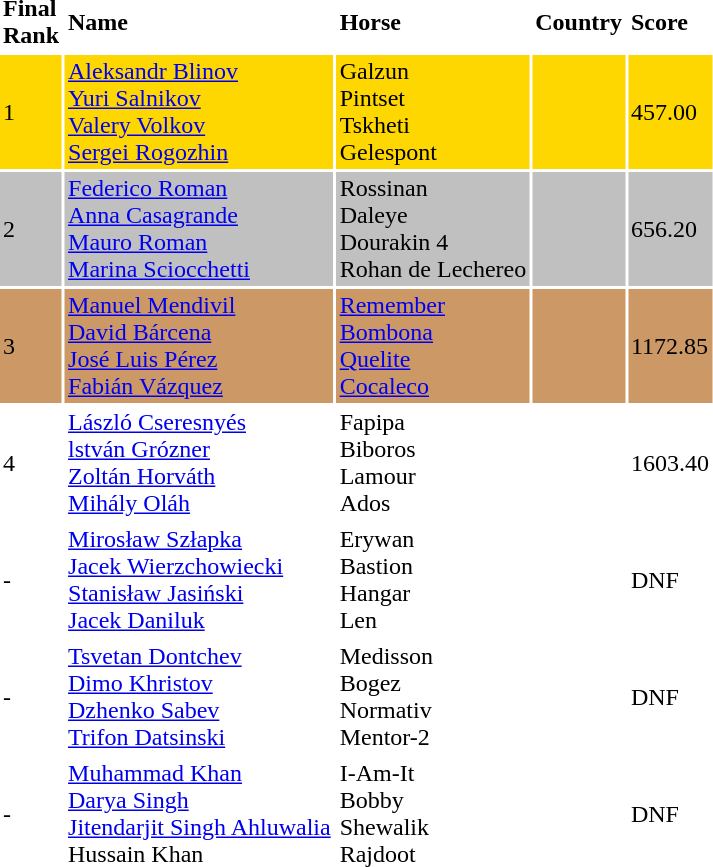<table border="0" Cellpadding="2">
<tr>
<td><strong>Final <br> Rank</strong></td>
<td><strong>Name</strong></td>
<td><strong>Horse</strong></td>
<td><strong>Country</strong></td>
<td><strong>Score</strong></td>
</tr>
<tr bgcolor="gold">
<td>1</td>
<td><a href='#'>Aleksandr Blinov</a><br><a href='#'>Yuri Salnikov</a><br><a href='#'>Valery Volkov</a><br><a href='#'>Sergei Rogozhin</a></td>
<td>Galzun<br>Pintset<br>Tskheti<br>Gelespont</td>
<td></td>
<td>457.00</td>
</tr>
<tr bgcolor="silver">
<td>2</td>
<td><a href='#'>Federico Roman</a><br><a href='#'>Anna Casagrande</a><br><a href='#'>Mauro Roman</a><br><a href='#'>Marina Sciocchetti</a></td>
<td>Rossinan<br>Daleye<br>Dourakin 4<br>Rohan de Lechereo</td>
<td></td>
<td>656.20</td>
</tr>
<tr bgcolor="cc9966">
<td>3</td>
<td><a href='#'>Manuel Mendivil</a><br><a href='#'>David Bárcena</a><br><a href='#'>José Luis Pérez</a><br><a href='#'>Fabián Vázquez</a></td>
<td><a href='#'>Remember</a><br><a href='#'>Bombona</a><br><a href='#'>Quelite</a><br><a href='#'>Cocaleco</a></td>
<td></td>
<td>1172.85</td>
</tr>
<tr>
<td>4</td>
<td><a href='#'>László Cseresnyés</a><br><a href='#'>lstván Grózner</a><br><a href='#'>Zoltán Horváth</a><br><a href='#'>Mihály Oláh</a></td>
<td>Fapipa<br>Biboros<br>Lamour<br>Ados</td>
<td></td>
<td>1603.40</td>
</tr>
<tr>
<td>-</td>
<td><a href='#'>Mirosław Szłapka</a><br><a href='#'>Jacek Wierzchowiecki </a><br><a href='#'>Stanisław Jasiński </a><br><a href='#'>Jacek Daniluk</a></td>
<td>Erywan<br>Bastion<br>Hangar<br>Len</td>
<td></td>
<td>DNF</td>
</tr>
<tr>
<td>-</td>
<td><a href='#'>Tsvetan Dontchev</a><br><a href='#'>Dimo Khristov</a><br><a href='#'>Dzhenko Sabev</a><br><a href='#'>Trifon Datsinski</a></td>
<td>Medisson<br>Bogez<br>Normativ<br>Mentor-2</td>
<td></td>
<td>DNF</td>
</tr>
<tr>
<td>-</td>
<td><a href='#'>Muhammad Khan</a><br><a href='#'>Darya Singh</a><br><a href='#'>Jitendarjit Singh Ahluwalia</a><br>Hussain Khan</td>
<td>I-Am-It<br>Bobby<br>Shewalik<br>Rajdoot</td>
<td></td>
<td>DNF</td>
</tr>
</table>
